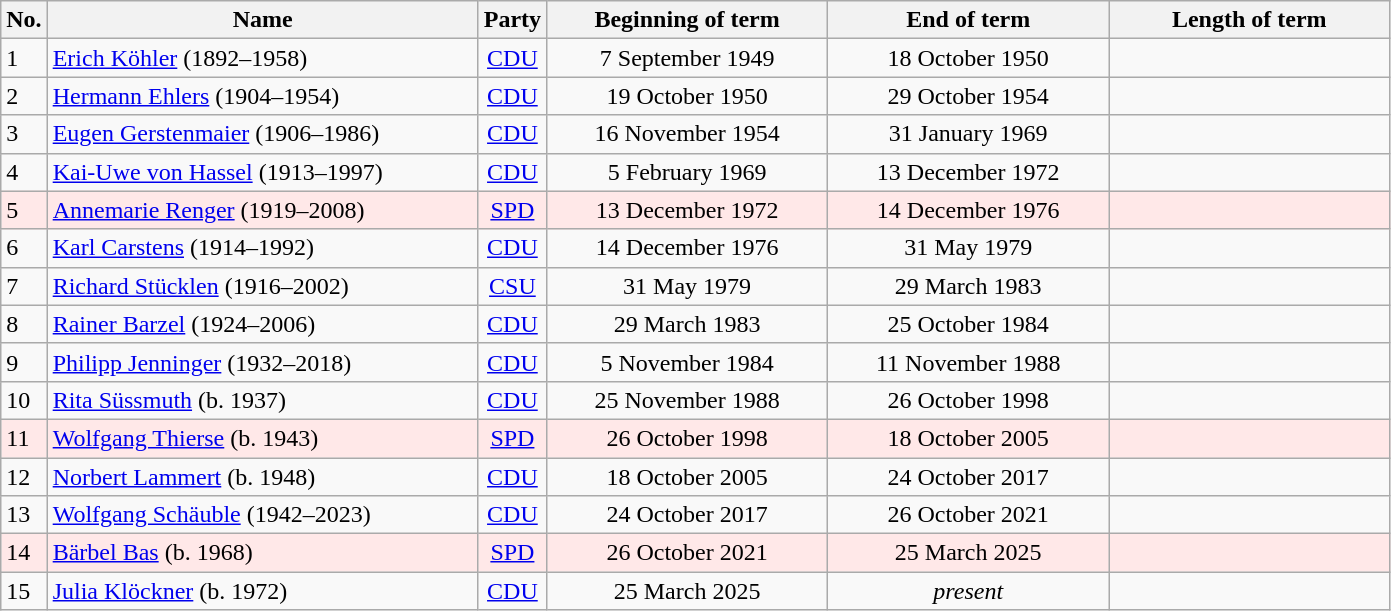<table class="wikitable">
<tr>
<th style="width:12px;">No.</th>
<th style="width:280px;">Name</th>
<th style="width:20px;">Party</th>
<th style="width:180px;">Beginning of term</th>
<th style="width:180px;">End of term</th>
<th style="width:180px;">Length of term</th>
</tr>
<tr>
<td>1</td>
<td><a href='#'>Erich Köhler</a> (1892–1958)</td>
<td style="text-align:center;"><a href='#'>CDU</a></td>
<td style="text-align:center;">7 September 1949</td>
<td style="text-align:center;">18 October 1950</td>
<td style="text-align:center;"></td>
</tr>
<tr>
<td>2</td>
<td><a href='#'>Hermann Ehlers</a> (1904–1954)</td>
<td style="text-align:center;"><a href='#'>CDU</a></td>
<td style="text-align:center;">19 October 1950</td>
<td style="text-align:center;">29 October 1954</td>
<td style="text-align:center;"></td>
</tr>
<tr>
<td>3</td>
<td><a href='#'>Eugen Gerstenmaier</a> (1906–1986)</td>
<td style="text-align:center;"><a href='#'>CDU</a></td>
<td style="text-align:center;">16 November 1954</td>
<td style="text-align:center;">31 January 1969</td>
<td style="text-align:center;"></td>
</tr>
<tr>
<td>4</td>
<td><a href='#'>Kai-Uwe von Hassel</a> (1913–1997)</td>
<td style="text-align:center;"><a href='#'>CDU</a></td>
<td style="text-align:center;">5 February 1969</td>
<td style="text-align:center;">13 December 1972</td>
<td style="text-align:center;"></td>
</tr>
<tr>
<td style="background:#FFE8E8;">5</td>
<td style="background:#FFE8E8;"><a href='#'>Annemarie Renger</a> (1919–2008)</td>
<td style="background:#ffe8e8; text-align:center;"><a href='#'>SPD</a></td>
<td style="background:#ffe8e8; text-align:center;">13 December 1972</td>
<td style="background:#ffe8e8; text-align:center;">14 December 1976</td>
<td style="background:#ffe8e8; text-align:center;"></td>
</tr>
<tr>
<td>6</td>
<td><a href='#'>Karl Carstens</a> (1914–1992)</td>
<td style="text-align:center;"><a href='#'>CDU</a></td>
<td style="text-align:center;">14 December 1976</td>
<td style="text-align:center;">31 May 1979</td>
<td style="text-align:center;"></td>
</tr>
<tr>
<td>7</td>
<td><a href='#'>Richard Stücklen</a> (1916–2002)</td>
<td style="text-align:center;"><a href='#'>CSU</a></td>
<td style="text-align:center;">31 May 1979</td>
<td style="text-align:center;">29 March 1983</td>
<td style="text-align:center;"></td>
</tr>
<tr>
<td>8</td>
<td><a href='#'>Rainer Barzel</a> (1924–2006)</td>
<td style="text-align:center;"><a href='#'>CDU</a></td>
<td style="text-align:center;">29 March 1983</td>
<td style="text-align:center;">25 October 1984</td>
<td style="text-align:center;"></td>
</tr>
<tr>
<td>9</td>
<td><a href='#'>Philipp Jenninger</a> (1932–2018)</td>
<td style="text-align:center;"><a href='#'>CDU</a></td>
<td style="text-align:center;">5 November 1984</td>
<td style="text-align:center;">11 November 1988</td>
<td style="text-align:center;"></td>
</tr>
<tr>
<td>10</td>
<td><a href='#'>Rita Süssmuth</a> (b. 1937)</td>
<td style="text-align:center;"><a href='#'>CDU</a></td>
<td style="text-align:center;">25 November 1988</td>
<td style="text-align:center;">26 October 1998</td>
<td style="text-align:center;"></td>
</tr>
<tr>
<td style="background:#FFE8E8;">11</td>
<td style="background:#FFE8E8;"><a href='#'>Wolfgang Thierse</a> (b. 1943)</td>
<td style="background:#ffe8e8; text-align:center;"><a href='#'>SPD</a></td>
<td style="background:#ffe8e8; text-align:center;">26 October 1998</td>
<td style="background:#ffe8e8; text-align:center;">18 October 2005</td>
<td style="background:#ffe8e8; text-align:center;"></td>
</tr>
<tr>
<td>12</td>
<td><a href='#'>Norbert Lammert</a> (b. 1948)</td>
<td style="text-align:center;"><a href='#'>CDU</a></td>
<td style="text-align:center;">18 October 2005</td>
<td style="text-align:center;">24 October 2017</td>
<td style="text-align:center;"></td>
</tr>
<tr>
<td>13</td>
<td><a href='#'>Wolfgang Schäuble</a> (1942–2023)</td>
<td style="text-align:center;"><a href='#'>CDU</a></td>
<td style="text-align:center;">24 October 2017</td>
<td style="text-align:center;">26 October 2021</td>
<td style="text-align:center;"></td>
</tr>
<tr>
<td style="background:#FFE8E8;">14</td>
<td style="background:#FFE8E8;"><a href='#'>Bärbel Bas</a> (b. 1968)</td>
<td style="background:#ffe8e8; text-align:center;"><a href='#'>SPD</a></td>
<td style="background:#ffe8e8; text-align:center;">26 October 2021</td>
<td style="background:#ffe8e8; text-align:center;">25 March 2025</td>
<td style="background:#ffe8e8; text-align:center;"></td>
</tr>
<tr>
<td>15</td>
<td><a href='#'>Julia Klöckner</a> (b. 1972)</td>
<td style="text-align:center;"><a href='#'>CDU</a></td>
<td style="text-align:center;">25 March 2025</td>
<td style="text-align:center;"><em>present</em></td>
<td style="text-align:center;"></td>
</tr>
</table>
